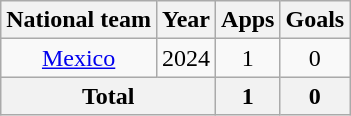<table class="wikitable" style="text-align:center">
<tr>
<th>National team</th>
<th>Year</th>
<th>Apps</th>
<th>Goals</th>
</tr>
<tr>
<td rowspan="1"><a href='#'>Mexico</a></td>
<td>2024</td>
<td>1</td>
<td>0</td>
</tr>
<tr>
<th colspan="2">Total</th>
<th>1</th>
<th>0</th>
</tr>
</table>
